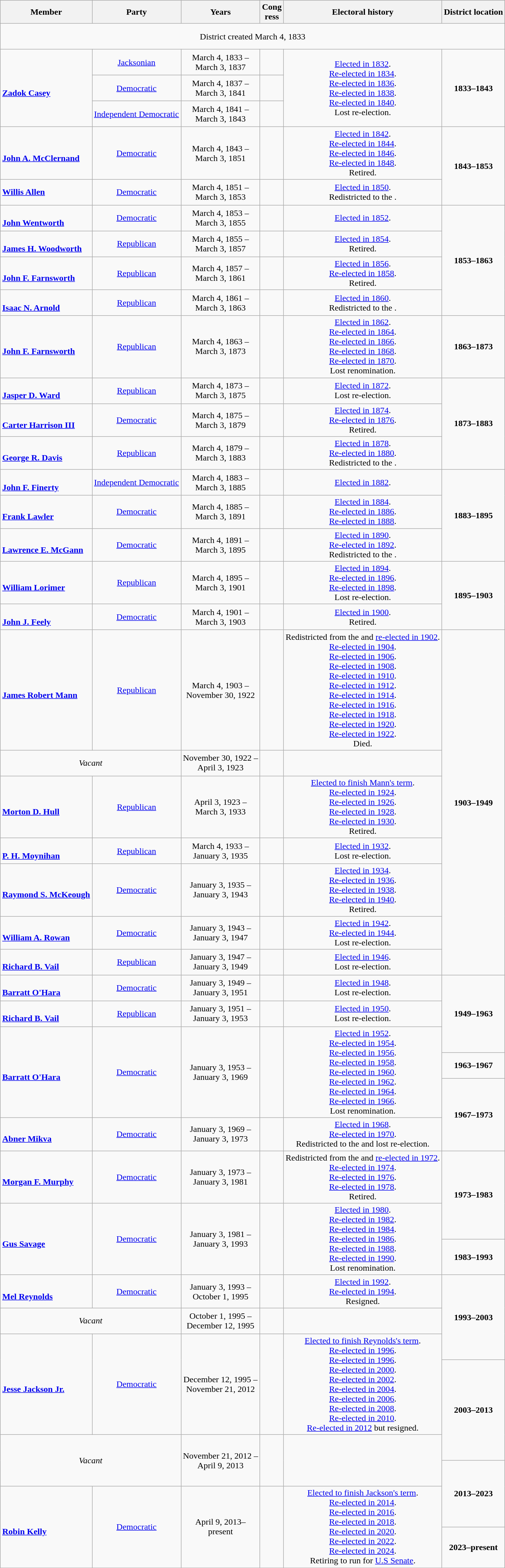<table class=wikitable style="text-align:center">
<tr>
<th>Member</th>
<th>Party</th>
<th>Years</th>
<th>Cong<br>ress</th>
<th>Electoral history</th>
<th>District location</th>
</tr>
<tr style="height:3em">
<td colspan=6>District created March 4, 1833</td>
</tr>
<tr style="height:3em">
<td align=left rowspan=3><br><strong><a href='#'>Zadok Casey</a></strong><br></td>
<td><a href='#'>Jacksonian</a></td>
<td nowrap>March 4, 1833 –<br>March 3, 1837</td>
<td></td>
<td rowspan=3><a href='#'>Elected in 1832</a>.<br><a href='#'>Re-elected in 1834</a>.<br><a href='#'>Re-elected in 1836</a>.<br><a href='#'>Re-elected in 1838</a>.<br><a href='#'>Re-elected in 1840</a>.<br>Lost re-election.</td>
<td rowspan=3><strong>1833–1843</strong><br></td>
</tr>
<tr style="height:3em">
<td><a href='#'>Democratic</a></td>
<td nowrap>March 4, 1837 –<br>March 3, 1841</td>
<td></td>
</tr>
<tr style="height:3em">
<td><a href='#'>Independent Democratic</a></td>
<td nowrap>March 4, 1841 –<br>March 3, 1843</td>
<td></td>
</tr>
<tr style="height:3em">
<td align=left><br><strong><a href='#'>John A. McClernand</a></strong><br></td>
<td><a href='#'>Democratic</a></td>
<td nowrap>March 4, 1843 –<br>March 3, 1851</td>
<td></td>
<td><a href='#'>Elected in 1842</a>.<br><a href='#'>Re-elected in 1844</a>.<br><a href='#'>Re-elected in 1846</a>.<br><a href='#'>Re-elected in 1848</a>.<br>Retired.</td>
<td rowspan=2><strong>1843–1853</strong><br></td>
</tr>
<tr style="height:3em">
<td align=left><strong><a href='#'>Willis Allen</a></strong><br></td>
<td><a href='#'>Democratic</a></td>
<td nowrap>March 4, 1851 –<br>March 3, 1853</td>
<td></td>
<td><a href='#'>Elected in 1850</a>.<br>Redistricted to the .</td>
</tr>
<tr style="height:3em">
<td align=left><br><strong><a href='#'>John Wentworth</a></strong><br></td>
<td><a href='#'>Democratic</a></td>
<td nowrap>March 4, 1853 –<br>March 3, 1855</td>
<td></td>
<td><a href='#'>Elected in 1852</a>.<br></td>
<td rowspan=4><strong>1853–1863</strong><br></td>
</tr>
<tr style="height:3em">
<td align=left><br><strong><a href='#'>James H. Woodworth</a></strong><br></td>
<td><a href='#'>Republican</a></td>
<td nowrap>March 4, 1855 –<br>March 3, 1857</td>
<td></td>
<td><a href='#'>Elected in 1854</a>.<br>Retired.</td>
</tr>
<tr style="height:3em">
<td align=left><br><strong><a href='#'>John F. Farnsworth</a></strong><br></td>
<td><a href='#'>Republican</a></td>
<td nowrap>March 4, 1857 –<br>March 3, 1861</td>
<td></td>
<td><a href='#'>Elected in 1856</a>.<br><a href='#'>Re-elected in 1858</a>.<br>Retired.</td>
</tr>
<tr style="height:3em">
<td align=left><br><strong><a href='#'>Isaac N. Arnold</a></strong><br></td>
<td><a href='#'>Republican</a></td>
<td nowrap>March 4, 1861 –<br>March 3, 1863</td>
<td></td>
<td><a href='#'>Elected in 1860</a>.<br>Redistricted to the .</td>
</tr>
<tr style="height:3em">
<td align=left><br><strong><a href='#'>John F. Farnsworth</a></strong><br></td>
<td><a href='#'>Republican</a></td>
<td nowrap>March 4, 1863 –<br>March 3, 1873</td>
<td></td>
<td><a href='#'>Elected in 1862</a>.<br><a href='#'>Re-elected in 1864</a>.<br><a href='#'>Re-elected in 1866</a>.<br><a href='#'>Re-elected in 1868</a>.<br><a href='#'>Re-elected in 1870</a>.<br>Lost renomination.</td>
<td><strong>1863–1873</strong><br></td>
</tr>
<tr style="height:3em">
<td align=left><br><strong><a href='#'>Jasper D. Ward</a></strong><br></td>
<td><a href='#'>Republican</a></td>
<td nowrap>March 4, 1873 –<br>March 3, 1875</td>
<td></td>
<td><a href='#'>Elected in 1872</a>.<br>Lost re-election.</td>
<td rowspan=3><strong>1873–1883</strong><br></td>
</tr>
<tr style="height:3em">
<td align=left><br><strong><a href='#'>Carter Harrison III</a></strong><br></td>
<td><a href='#'>Democratic</a></td>
<td nowrap>March 4, 1875 –<br>March 3, 1879</td>
<td></td>
<td><a href='#'>Elected in 1874</a>.<br><a href='#'>Re-elected in 1876</a>.<br>Retired.</td>
</tr>
<tr style="height:3em">
<td align=left><br><strong><a href='#'>George R. Davis</a></strong><br></td>
<td><a href='#'>Republican</a></td>
<td nowrap>March 4, 1879 –<br>March 3, 1883</td>
<td></td>
<td><a href='#'>Elected in 1878</a>.<br><a href='#'>Re-elected in 1880</a>.<br>Redistricted to the .</td>
</tr>
<tr style="height:3em">
<td align=left><br><strong><a href='#'>John F. Finerty</a></strong><br></td>
<td><a href='#'>Independent Democratic</a></td>
<td nowrap>March 4, 1883 –<br>March 3, 1885</td>
<td></td>
<td><a href='#'>Elected in 1882</a>.<br></td>
<td rowspan=3><strong>1883–1895</strong><br></td>
</tr>
<tr style="height:3em">
<td align=left><br><strong><a href='#'>Frank Lawler</a></strong><br></td>
<td><a href='#'>Democratic</a></td>
<td nowrap>March 4, 1885 –<br>March 3, 1891</td>
<td></td>
<td><a href='#'>Elected in 1884</a>.<br><a href='#'>Re-elected in 1886</a>.<br><a href='#'>Re-elected in 1888</a>.<br></td>
</tr>
<tr style="height:3em">
<td align=left><br><strong><a href='#'>Lawrence E. McGann</a></strong><br></td>
<td><a href='#'>Democratic</a></td>
<td nowrap>March 4, 1891 –<br>March 3, 1895</td>
<td></td>
<td><a href='#'>Elected in 1890</a>.<br><a href='#'>Re-elected in 1892</a>.<br>Redistricted to the .</td>
</tr>
<tr style="height:3em">
<td align=left><br><strong><a href='#'>William Lorimer</a></strong><br></td>
<td><a href='#'>Republican</a></td>
<td nowrap>March 4, 1895 –<br>March 3, 1901</td>
<td></td>
<td><a href='#'>Elected in 1894</a>.<br><a href='#'>Re-elected in 1896</a>.<br><a href='#'>Re-elected in 1898</a>.<br>Lost re-election.</td>
<td rowspan=2><strong>1895–1903</strong><br></td>
</tr>
<tr style="height:3em">
<td align=left><br><strong><a href='#'>John J. Feely</a></strong><br></td>
<td><a href='#'>Democratic</a></td>
<td nowrap>March 4, 1901 –<br>March 3, 1903</td>
<td></td>
<td><a href='#'>Elected in 1900</a>.<br>Retired.</td>
</tr>
<tr style="height:3em">
<td align=left><br><strong><a href='#'>James Robert Mann</a></strong><br></td>
<td><a href='#'>Republican</a></td>
<td nowrap>March 4, 1903 –<br>November 30, 1922</td>
<td></td>
<td>Redistricted from the  and <a href='#'>re-elected in 1902</a>.<br><a href='#'>Re-elected in 1904</a>.<br><a href='#'>Re-elected in 1906</a>.<br><a href='#'>Re-elected in 1908</a>.<br><a href='#'>Re-elected in 1910</a>.<br><a href='#'>Re-elected in 1912</a>.<br><a href='#'>Re-elected in 1914</a>.<br><a href='#'>Re-elected in 1916</a>.<br><a href='#'>Re-elected in 1918</a>.<br><a href='#'>Re-elected in 1920</a>.<br><a href='#'>Re-elected in 1922</a>.<br>Died.</td>
<td rowspan=7><strong>1903–1949</strong><br></td>
</tr>
<tr style="height:3em">
<td colspan=2><em>Vacant</em></td>
<td nowrap>November 30, 1922 –<br>April 3, 1923</td>
<td></td>
<td></td>
</tr>
<tr style="height:3em">
<td align=left><br><strong><a href='#'>Morton D. Hull</a></strong><br></td>
<td><a href='#'>Republican</a></td>
<td nowrap>April 3, 1923 –<br>March 3, 1933</td>
<td></td>
<td><a href='#'>Elected to finish Mann's term</a>.<br><a href='#'>Re-elected in 1924</a>.<br><a href='#'>Re-elected in 1926</a>.<br><a href='#'>Re-elected in 1928</a>.<br><a href='#'>Re-elected in 1930</a>.<br>Retired.</td>
</tr>
<tr style="height:3em">
<td align=left><br><strong><a href='#'>P. H. Moynihan</a></strong><br></td>
<td><a href='#'>Republican</a></td>
<td nowrap>March 4, 1933 –<br>January 3, 1935</td>
<td></td>
<td><a href='#'>Elected in 1932</a>.<br>Lost re-election.</td>
</tr>
<tr style="height:3em">
<td align=left><br><strong><a href='#'>Raymond S. McKeough</a></strong><br></td>
<td><a href='#'>Democratic</a></td>
<td nowrap>January 3, 1935 –<br>January 3, 1943</td>
<td></td>
<td><a href='#'>Elected in 1934</a>.<br><a href='#'>Re-elected in 1936</a>.<br><a href='#'>Re-elected in 1938</a>.<br><a href='#'>Re-elected in 1940</a>.<br>Retired.</td>
</tr>
<tr style="height:3em">
<td align=left><br> <strong><a href='#'>William A. Rowan</a></strong><br></td>
<td><a href='#'>Democratic</a></td>
<td nowrap>January 3, 1943 –<br>January 3, 1947</td>
<td></td>
<td><a href='#'>Elected in 1942</a>.<br><a href='#'>Re-elected in 1944</a>.<br>Lost re-election.</td>
</tr>
<tr style="height:3em">
<td align=left><br><strong><a href='#'>Richard B. Vail</a></strong><br></td>
<td><a href='#'>Republican</a></td>
<td nowrap>January 3, 1947 –<br>January 3, 1949</td>
<td></td>
<td><a href='#'>Elected in 1946</a>.<br>Lost re-election.</td>
</tr>
<tr style="height:3em">
<td align=left><br><strong><a href='#'>Barratt O'Hara</a></strong><br></td>
<td><a href='#'>Democratic</a></td>
<td nowrap>January 3, 1949 –<br>January 3, 1951</td>
<td></td>
<td><a href='#'>Elected in 1948</a>.<br>Lost re-election.</td>
<td rowspan=3><strong>1949–1963</strong><br></td>
</tr>
<tr style="height:3em">
<td align=left><br><strong><a href='#'>Richard B. Vail</a></strong><br></td>
<td><a href='#'>Republican</a></td>
<td nowrap>January 3, 1951 –<br>January 3, 1953</td>
<td></td>
<td><a href='#'>Elected in 1950</a>.<br>Lost re-election.</td>
</tr>
<tr style="height:3em">
<td rowspan=3 align=left><br><strong><a href='#'>Barratt O'Hara</a></strong><br></td>
<td rowspan=3 ><a href='#'>Democratic</a></td>
<td rowspan=3 nowrap>January 3, 1953 –<br>January 3, 1969</td>
<td rowspan=3></td>
<td rowspan=3><a href='#'>Elected in 1952</a>.<br><a href='#'>Re-elected in 1954</a>.<br><a href='#'>Re-elected in 1956</a>.<br><a href='#'>Re-elected in 1958</a>.<br><a href='#'>Re-elected in 1960</a>.<br><a href='#'>Re-elected in 1962</a>.<br><a href='#'>Re-elected in 1964</a>.<br><a href='#'>Re-elected in 1966</a>.<br>Lost renomination.</td>
</tr>
<tr style="height:3em">
<td><strong>1963–1967</strong><br></td>
</tr>
<tr style="height:3em">
<td rowspan=2><strong>1967–1973</strong><br></td>
</tr>
<tr style="height:3em">
<td align=left><br><strong><a href='#'>Abner Mikva</a></strong><br></td>
<td><a href='#'>Democratic</a></td>
<td nowrap>January 3, 1969 –<br>January 3, 1973</td>
<td></td>
<td><a href='#'>Elected in 1968</a>.<br><a href='#'>Re-elected in 1970</a>.<br>Redistricted to the  and lost re-election.</td>
</tr>
<tr style="height:3em">
<td align=left><br><strong><a href='#'>Morgan F. Murphy</a></strong><br></td>
<td><a href='#'>Democratic</a></td>
<td nowrap>January 3, 1973 –<br>January 3, 1981</td>
<td></td>
<td>Redistricted from the  and <a href='#'>re-elected in 1972</a>.<br><a href='#'>Re-elected in 1974</a>.<br><a href='#'>Re-elected in 1976</a>.<br><a href='#'>Re-elected in 1978</a>.<br>Retired.</td>
<td rowspan=2><strong>1973–1983</strong><br></td>
</tr>
<tr style="height:3em">
<td rowspan=2 align=left><br><strong><a href='#'>Gus Savage</a></strong><br></td>
<td rowspan=2 ><a href='#'>Democratic</a></td>
<td rowspan=2 nowrap>January 3, 1981 –<br>January 3, 1993</td>
<td rowspan=2></td>
<td rowspan=2><a href='#'>Elected in 1980</a>.<br><a href='#'>Re-elected in 1982</a>.<br><a href='#'>Re-elected in 1984</a>.<br><a href='#'>Re-elected in 1986</a>.<br><a href='#'>Re-elected in 1988</a>.<br><a href='#'>Re-elected in 1990</a>.<br>Lost renomination.</td>
</tr>
<tr style="height:3em">
<td><strong>1983–1993</strong><br></td>
</tr>
<tr style="height:3em">
<td align=left><br><strong><a href='#'>Mel Reynolds</a></strong><br></td>
<td><a href='#'>Democratic</a></td>
<td nowrap>January 3, 1993 –<br>October 1, 1995</td>
<td></td>
<td><a href='#'>Elected in 1992</a>.<br><a href='#'>Re-elected in 1994</a>.<br>Resigned.</td>
<td rowspan=3><strong>1993–2003</strong><br></td>
</tr>
<tr style="height:3em">
<td colspan=2><em>Vacant</em></td>
<td nowrap>October 1, 1995 –<br>December 12, 1995</td>
<td></td>
<td></td>
</tr>
<tr style="height:3em">
<td rowspan=2 align=left><br><strong><a href='#'>Jesse Jackson Jr.</a></strong><br></td>
<td rowspan=2 ><a href='#'>Democratic</a></td>
<td rowspan=2 nowrap>December 12, 1995 –<br>November 21, 2012</td>
<td rowspan=2></td>
<td rowspan=2><a href='#'>Elected to finish Reynolds's term</a>.<br><a href='#'>Re-elected in 1996</a>.<br><a href='#'>Re-elected in 1996</a>.<br><a href='#'>Re-elected in 2000</a>.<br><a href='#'>Re-elected in 2002</a>.<br><a href='#'>Re-elected in 2004</a>.<br><a href='#'>Re-elected in 2006</a>.<br><a href='#'>Re-elected in 2008</a>.<br><a href='#'>Re-elected in 2010</a>.<br><a href='#'>Re-elected in 2012</a> but resigned.</td>
</tr>
<tr style="height:3em">
<td rowspan=2><strong>2003–2013</strong><br></td>
</tr>
<tr style="height:3em">
<td rowspan=2 colspan=2><em>Vacant</em></td>
<td rowspan=2 nowrap>November 21, 2012 –<br>April 9, 2013</td>
<td rowspan=2></td>
<td rowspan=2></td>
</tr>
<tr style="height:3em">
<td rowspan=2><strong>2013–2023</strong><br></td>
</tr>
<tr style="height:3em">
<td rowspan=2 align=left><br><strong><a href='#'>Robin Kelly</a></strong><br></td>
<td rowspan=2 ><a href='#'>Democratic</a></td>
<td rowspan=2 nowrap>April 9, 2013–<br>present</td>
<td rowspan=2></td>
<td rowspan=2><a href='#'>Elected to finish Jackson's term</a>.<br><a href='#'>Re-elected in 2014</a>.<br><a href='#'>Re-elected in 2016</a>.<br><a href='#'>Re-elected in 2018</a>.<br><a href='#'>Re-elected in 2020</a>.<br><a href='#'>Re-elected in 2022</a>.<br><a href='#'>Re-elected in 2024</a>.<br>Retiring to run for <a href='#'>U.S Senate</a>.</td>
</tr>
<tr style="height:3em">
<td><strong>2023–present</strong><br></td>
</tr>
</table>
